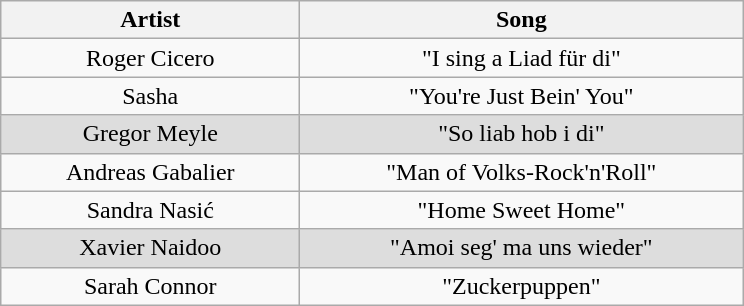<table class="wikitable plainrowheaders" style="text-align:center;" border="1">
<tr>
<th scope="col" rowspan="1" style="width:12em;">Artist</th>
<th scope="col" rowspan="1" style="width:18em;">Song</th>
</tr>
<tr>
<td scope="row">Roger Cicero</td>
<td>"I sing a Liad für di"</td>
</tr>
<tr>
<td scope="row">Sasha</td>
<td>"You're Just Bein' You"</td>
</tr>
<tr style="background:#ddd;">
<td scope="row">Gregor Meyle</td>
<td>"So liab hob i di"</td>
</tr>
<tr>
<td scope="row">Andreas Gabalier</td>
<td>"Man of Volks-Rock'n'Roll"</td>
</tr>
<tr>
<td scope="row">Sandra Nasić</td>
<td>"Home Sweet Home"</td>
</tr>
<tr style="background:#ddd;">
<td scope="row">Xavier Naidoo</td>
<td>"Amoi seg' ma uns wieder"</td>
</tr>
<tr>
<td scope="row">Sarah Connor</td>
<td>"Zuckerpuppen"</td>
</tr>
</table>
